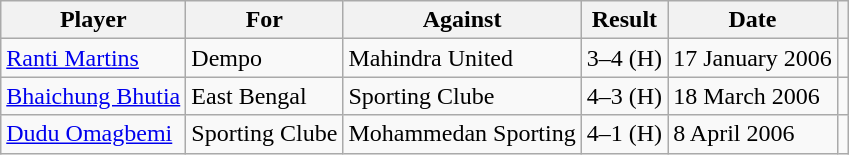<table class="wikitable">
<tr>
<th>Player</th>
<th>For</th>
<th>Against</th>
<th style="text-align:center">Result</th>
<th>Date</th>
<th></th>
</tr>
<tr>
<td><a href='#'>Ranti Martins</a></td>
<td>Dempo</td>
<td>Mahindra United</td>
<td>3–4 (H)</td>
<td>17 January 2006</td>
<td></td>
</tr>
<tr>
<td><a href='#'>Bhaichung Bhutia</a></td>
<td>East Bengal</td>
<td>Sporting Clube</td>
<td>4–3 (H)</td>
<td>18 March 2006</td>
<td></td>
</tr>
<tr>
<td><a href='#'>Dudu Omagbemi</a></td>
<td>Sporting Clube</td>
<td>Mohammedan Sporting</td>
<td>4–1 (H)</td>
<td>8 April 2006</td>
<td></td>
</tr>
</table>
